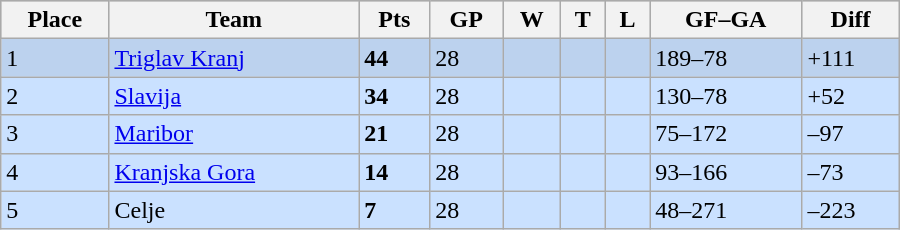<table class="wikitable" width="600px">
<tr style="background-color:#c0c0c0;">
<th>Place</th>
<th>Team</th>
<th>Pts</th>
<th>GP</th>
<th>W</th>
<th>T</th>
<th>L</th>
<th>GF–GA</th>
<th>Diff</th>
</tr>
<tr bgcolor="#BCD2EE">
<td>1</td>
<td><a href='#'>Triglav Kranj</a></td>
<td><strong>44</strong></td>
<td>28</td>
<td></td>
<td></td>
<td></td>
<td>189–78</td>
<td>+111</td>
</tr>
<tr bgcolor="#CAE1FF">
<td>2</td>
<td><a href='#'>Slavija</a></td>
<td><strong>34</strong></td>
<td>28</td>
<td></td>
<td></td>
<td></td>
<td>130–78</td>
<td>+52</td>
</tr>
<tr bgcolor="#CAE1FF">
<td>3</td>
<td><a href='#'>Maribor</a></td>
<td><strong>21</strong></td>
<td>28</td>
<td></td>
<td></td>
<td></td>
<td>75–172</td>
<td>–97</td>
</tr>
<tr bgcolor="#CAE1FF">
<td>4</td>
<td><a href='#'>Kranjska Gora</a></td>
<td><strong>14</strong></td>
<td>28</td>
<td></td>
<td></td>
<td></td>
<td>93–166</td>
<td>–73</td>
</tr>
<tr bgcolor="#CAE1FF">
<td>5</td>
<td>Celje</td>
<td><strong>7</strong></td>
<td>28</td>
<td></td>
<td></td>
<td></td>
<td>48–271</td>
<td>–223</td>
</tr>
</table>
